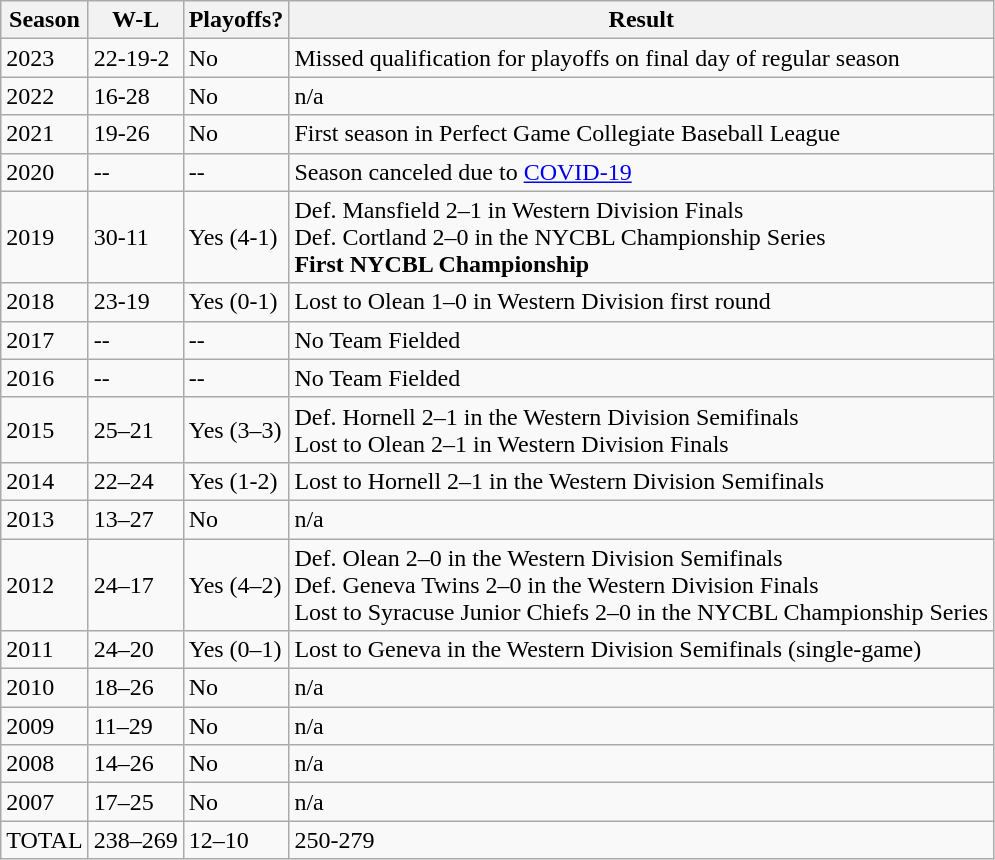<table class="wikitable">
<tr>
<th>Season</th>
<th>W-L</th>
<th>Playoffs?</th>
<th>Result</th>
</tr>
<tr>
<td>2023</td>
<td>22-19-2</td>
<td>No</td>
<td>Missed qualification for playoffs on final day of regular season</td>
</tr>
<tr>
<td>2022</td>
<td>16-28</td>
<td>No</td>
<td>n/a</td>
</tr>
<tr>
<td>2021</td>
<td>19-26</td>
<td>No</td>
<td>First season in Perfect Game Collegiate Baseball League</td>
</tr>
<tr>
<td>2020</td>
<td>--</td>
<td>--</td>
<td>Season canceled due to <a href='#'>COVID-19</a></td>
</tr>
<tr>
<td>2019</td>
<td>30-11</td>
<td>Yes (4-1)</td>
<td>Def. Mansfield 2–1 in Western Division Finals <br> Def. Cortland 2–0 in the NYCBL Championship Series <br> <strong>First NYCBL Championship</strong></td>
</tr>
<tr>
<td>2018</td>
<td>23-19</td>
<td>Yes (0-1)</td>
<td>Lost to Olean 1–0 in Western Division first round</td>
</tr>
<tr>
<td>2017</td>
<td>--</td>
<td>--</td>
<td>No Team Fielded</td>
</tr>
<tr>
<td>2016</td>
<td>--</td>
<td>--</td>
<td>No Team Fielded</td>
</tr>
<tr>
<td>2015</td>
<td>25–21</td>
<td>Yes (3–3)</td>
<td>Def. Hornell 2–1 in the Western Division Semifinals <br> Lost to Olean 2–1 in Western Division Finals</td>
</tr>
<tr>
<td>2014</td>
<td>22–24</td>
<td>Yes (1-2)</td>
<td>Lost to Hornell 2–1 in the Western Division Semifinals</td>
</tr>
<tr>
<td>2013</td>
<td>13–27</td>
<td>No</td>
<td>n/a</td>
</tr>
<tr>
<td>2012</td>
<td>24–17</td>
<td>Yes (4–2)</td>
<td>Def. Olean 2–0 in the Western Division Semifinals <br> Def. Geneva Twins 2–0 in the Western Division Finals <br> Lost to Syracuse Junior Chiefs 2–0 in the NYCBL Championship Series</td>
</tr>
<tr>
<td>2011</td>
<td>24–20</td>
<td>Yes (0–1)</td>
<td>Lost to Geneva in the Western Division Semifinals (single-game)</td>
</tr>
<tr>
<td>2010</td>
<td>18–26</td>
<td>No</td>
<td>n/a</td>
</tr>
<tr>
<td>2009</td>
<td>11–29</td>
<td>No</td>
<td>n/a</td>
</tr>
<tr>
<td>2008</td>
<td>14–26</td>
<td>No</td>
<td>n/a</td>
</tr>
<tr>
<td>2007</td>
<td>17–25</td>
<td>No</td>
<td>n/a</td>
</tr>
<tr>
<td>TOTAL</td>
<td>238–269</td>
<td>12–10</td>
<td>250-279</td>
</tr>
</table>
